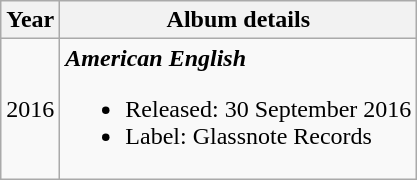<table class="wikitable">
<tr>
<th><strong>Year</strong></th>
<th><strong>Album details</strong></th>
</tr>
<tr>
<td>2016</td>
<td><strong><em>American English</em></strong><br><ul><li>Released: 30 September 2016</li><li>Label: Glassnote Records</li></ul></td>
</tr>
</table>
